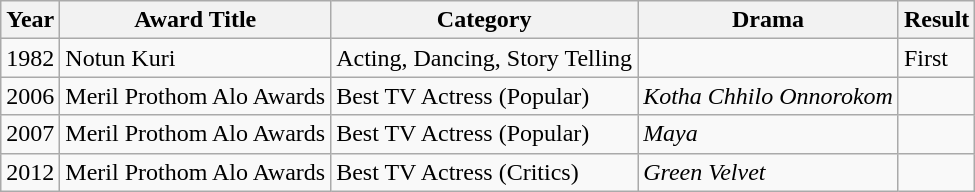<table class="wikitable">
<tr>
<th>Year</th>
<th>Award Title</th>
<th>Category</th>
<th>Drama</th>
<th>Result</th>
</tr>
<tr>
<td>1982</td>
<td>Notun Kuri</td>
<td>Acting, Dancing, Story Telling</td>
<td></td>
<td>First</td>
</tr>
<tr>
<td>2006</td>
<td>Meril Prothom Alo Awards</td>
<td>Best TV Actress (Popular)</td>
<td><em>Kotha Chhilo Onnorokom</em></td>
<td></td>
</tr>
<tr>
<td>2007</td>
<td>Meril Prothom Alo Awards</td>
<td>Best TV Actress (Popular)</td>
<td><em>Maya</em></td>
<td></td>
</tr>
<tr>
<td>2012</td>
<td>Meril Prothom Alo Awards</td>
<td>Best TV Actress (Critics)</td>
<td><em>Green Velvet</em></td>
<td></td>
</tr>
</table>
